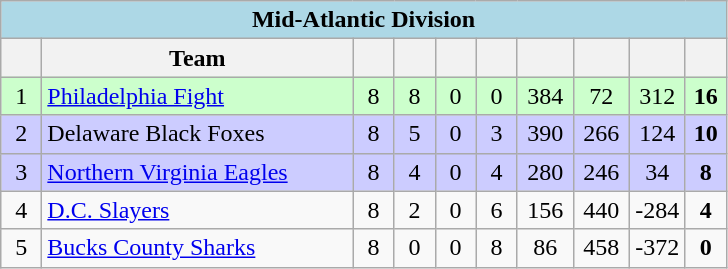<table class="wikitable" style="text-align:center">
<tr>
<td style="background:lightblue; text-align:center;" colspan="10"><strong><span>Mid-Atlantic Division</span></strong></td>
</tr>
<tr>
<th style="width:20px;"></th>
<th style="width:200px;">Team</th>
<th style="width:20px;"></th>
<th style="width:20px;"></th>
<th style="width:20px;"></th>
<th style="width:20px;"></th>
<th style="width:30px;"></th>
<th style="width:30px;"></th>
<th style="width:30px;"></th>
<th style="width:20px;"></th>
</tr>
<tr style="background:#cfc;">
<td>1</td>
<td style="text-align:left;"> <a href='#'>Philadelphia Fight</a></td>
<td>8</td>
<td>8</td>
<td>0</td>
<td>0</td>
<td>384</td>
<td>72</td>
<td>312</td>
<td><strong>16</strong></td>
</tr>
<tr style="background:#ccf;">
<td>2</td>
<td style="text-align:left;"> Delaware Black Foxes</td>
<td>8</td>
<td>5</td>
<td>0</td>
<td>3</td>
<td>390</td>
<td>266</td>
<td>124</td>
<td><strong>10</strong></td>
</tr>
<tr style="background:#ccf;">
<td>3</td>
<td style="text-align:left;"> <a href='#'>Northern Virginia Eagles</a></td>
<td>8</td>
<td>4</td>
<td>0</td>
<td>4</td>
<td>280</td>
<td>246</td>
<td>34</td>
<td><strong>8</strong></td>
</tr>
<tr>
<td>4</td>
<td style="text-align:left;"> <a href='#'>D.C. Slayers</a></td>
<td>8</td>
<td>2</td>
<td>0</td>
<td>6</td>
<td>156</td>
<td>440</td>
<td>-284</td>
<td><strong>4</strong></td>
</tr>
<tr>
<td>5</td>
<td style="text-align:left;"> <a href='#'>Bucks County Sharks</a></td>
<td>8</td>
<td>0</td>
<td>0</td>
<td>8</td>
<td>86</td>
<td>458</td>
<td>-372</td>
<td><strong>0</strong></td>
</tr>
</table>
